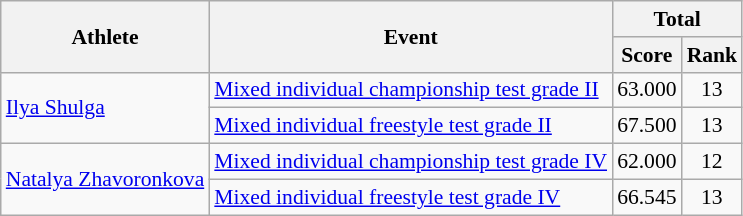<table class=wikitable style="font-size:90%">
<tr>
<th rowspan="2">Athlete</th>
<th rowspan="2">Event</th>
<th colspan="2">Total</th>
</tr>
<tr>
<th>Score</th>
<th>Rank</th>
</tr>
<tr>
<td rowspan="2"><a href='#'>Ilya Shulga</a></td>
<td><a href='#'>Mixed individual championship test grade II</a></td>
<td align="center">63.000</td>
<td align="center">13</td>
</tr>
<tr>
<td><a href='#'>Mixed individual freestyle test grade II</a></td>
<td align="center">67.500</td>
<td align="center">13</td>
</tr>
<tr>
<td rowspan="2"><a href='#'>Natalya Zhavoronkova</a></td>
<td><a href='#'>Mixed individual championship test grade IV</a></td>
<td align="center">62.000</td>
<td align="center">12</td>
</tr>
<tr>
<td><a href='#'>Mixed individual freestyle test grade IV</a></td>
<td align="center">66.545</td>
<td align="center">13</td>
</tr>
</table>
